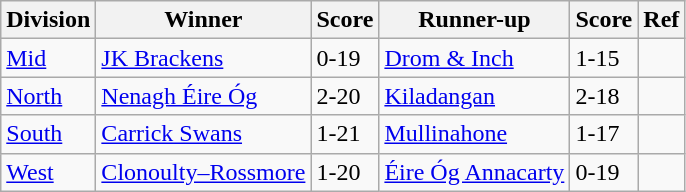<table class="wikitable">
<tr>
<th>Division</th>
<th>Winner</th>
<th>Score</th>
<th>Runner-up</th>
<th>Score</th>
<th>Ref</th>
</tr>
<tr>
<td><a href='#'>Mid</a></td>
<td><a href='#'>JK Brackens</a></td>
<td>0-19</td>
<td><a href='#'>Drom & Inch</a></td>
<td>1-15</td>
<td></td>
</tr>
<tr>
<td><a href='#'>North</a></td>
<td><a href='#'>Nenagh Éire Óg</a></td>
<td>2-20</td>
<td><a href='#'>Kiladangan</a></td>
<td>2-18</td>
<td></td>
</tr>
<tr>
<td><a href='#'>South</a></td>
<td><a href='#'>Carrick Swans</a></td>
<td>1-21</td>
<td><a href='#'>Mullinahone</a></td>
<td>1-17</td>
<td></td>
</tr>
<tr>
<td><a href='#'>West</a></td>
<td><a href='#'>Clonoulty–Rossmore</a></td>
<td>1-20</td>
<td><a href='#'>Éire Óg Annacarty</a></td>
<td>0-19</td>
<td></td>
</tr>
</table>
